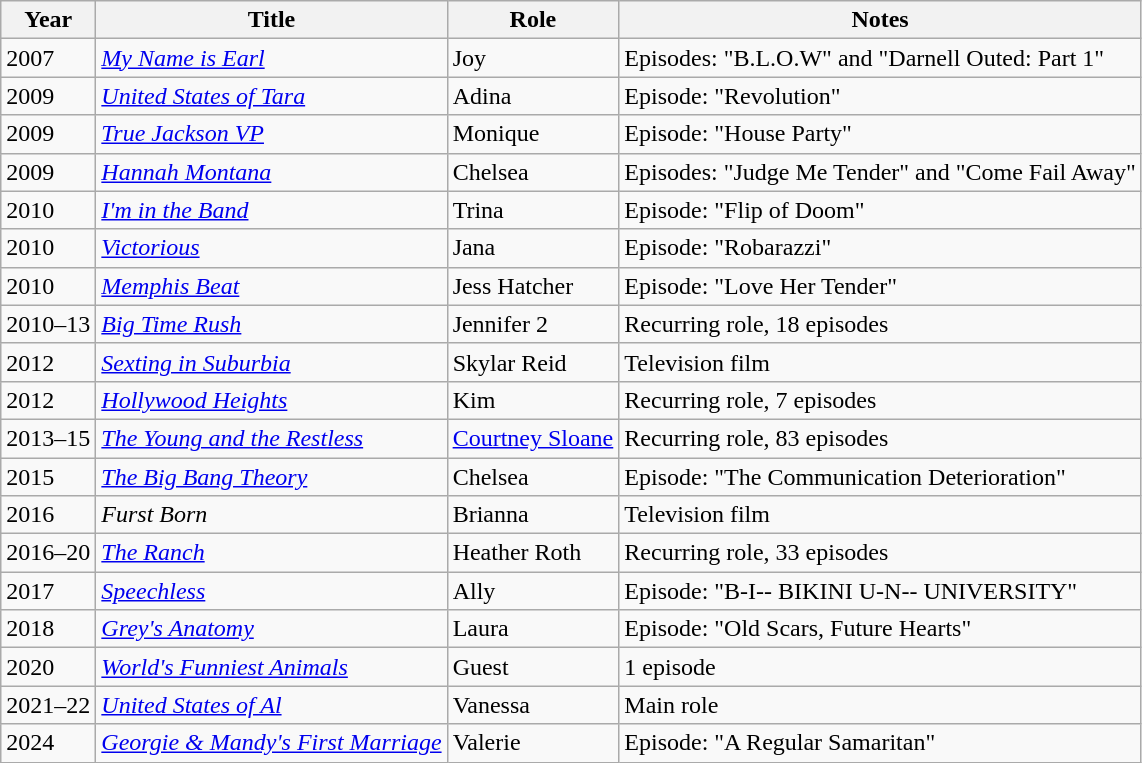<table class="wikitable sortable">
<tr>
<th>Year</th>
<th>Title</th>
<th>Role</th>
<th class="unsortable">Notes</th>
</tr>
<tr>
<td>2007</td>
<td><em><a href='#'>My Name is Earl</a></em></td>
<td>Joy</td>
<td>Episodes: "B.L.O.W" and "Darnell Outed: Part 1"</td>
</tr>
<tr>
<td>2009</td>
<td><em><a href='#'>United States of Tara</a></em></td>
<td>Adina</td>
<td>Episode: "Revolution"</td>
</tr>
<tr>
<td>2009</td>
<td><em><a href='#'>True Jackson VP</a></em></td>
<td>Monique</td>
<td>Episode: "House Party"</td>
</tr>
<tr>
<td>2009</td>
<td><em><a href='#'>Hannah Montana</a></em></td>
<td>Chelsea</td>
<td>Episodes: "Judge Me Tender" and "Come Fail Away"</td>
</tr>
<tr>
<td>2010</td>
<td><em><a href='#'>I'm in the Band</a></em></td>
<td>Trina</td>
<td>Episode: "Flip of Doom"</td>
</tr>
<tr>
<td>2010</td>
<td><em><a href='#'>Victorious</a></em></td>
<td>Jana</td>
<td>Episode: "Robarazzi"</td>
</tr>
<tr>
<td>2010</td>
<td><em><a href='#'>Memphis Beat</a></em></td>
<td>Jess Hatcher</td>
<td>Episode: "Love Her Tender"</td>
</tr>
<tr>
<td>2010–13</td>
<td><em><a href='#'>Big Time Rush</a></em></td>
<td>Jennifer 2</td>
<td>Recurring role, 18 episodes</td>
</tr>
<tr>
<td>2012</td>
<td><em><a href='#'>Sexting in Suburbia</a></em></td>
<td>Skylar Reid</td>
<td>Television film</td>
</tr>
<tr>
<td>2012</td>
<td><em><a href='#'>Hollywood Heights</a></em></td>
<td>Kim</td>
<td>Recurring role, 7 episodes</td>
</tr>
<tr>
<td>2013–15</td>
<td><em><a href='#'>The Young and the Restless</a></em></td>
<td><a href='#'>Courtney Sloane</a></td>
<td>Recurring role, 83 episodes</td>
</tr>
<tr>
<td>2015</td>
<td><em><a href='#'>The Big Bang Theory</a></em></td>
<td>Chelsea</td>
<td>Episode: "The Communication Deterioration"</td>
</tr>
<tr>
<td>2016</td>
<td><em>Furst Born</em></td>
<td>Brianna</td>
<td>Television film</td>
</tr>
<tr>
<td>2016–20</td>
<td><em><a href='#'>The Ranch</a></em></td>
<td>Heather Roth</td>
<td>Recurring role, 33 episodes</td>
</tr>
<tr>
<td>2017</td>
<td><em><a href='#'>Speechless</a></em></td>
<td>Ally</td>
<td>Episode: "B-I-- BIKINI U-N-- UNIVERSITY"</td>
</tr>
<tr>
<td>2018</td>
<td><em><a href='#'>Grey's Anatomy</a></em></td>
<td>Laura</td>
<td>Episode: "Old Scars, Future Hearts"</td>
</tr>
<tr>
<td>2020</td>
<td><em><a href='#'>World's Funniest Animals</a></em></td>
<td>Guest</td>
<td>1 episode</td>
</tr>
<tr>
<td>2021–22</td>
<td><em><a href='#'>United States of Al</a></em></td>
<td>Vanessa</td>
<td>Main role</td>
</tr>
<tr>
<td>2024</td>
<td><em><a href='#'>Georgie & Mandy's First Marriage</a></em></td>
<td>Valerie</td>
<td>Episode: "A Regular Samaritan"</td>
</tr>
</table>
